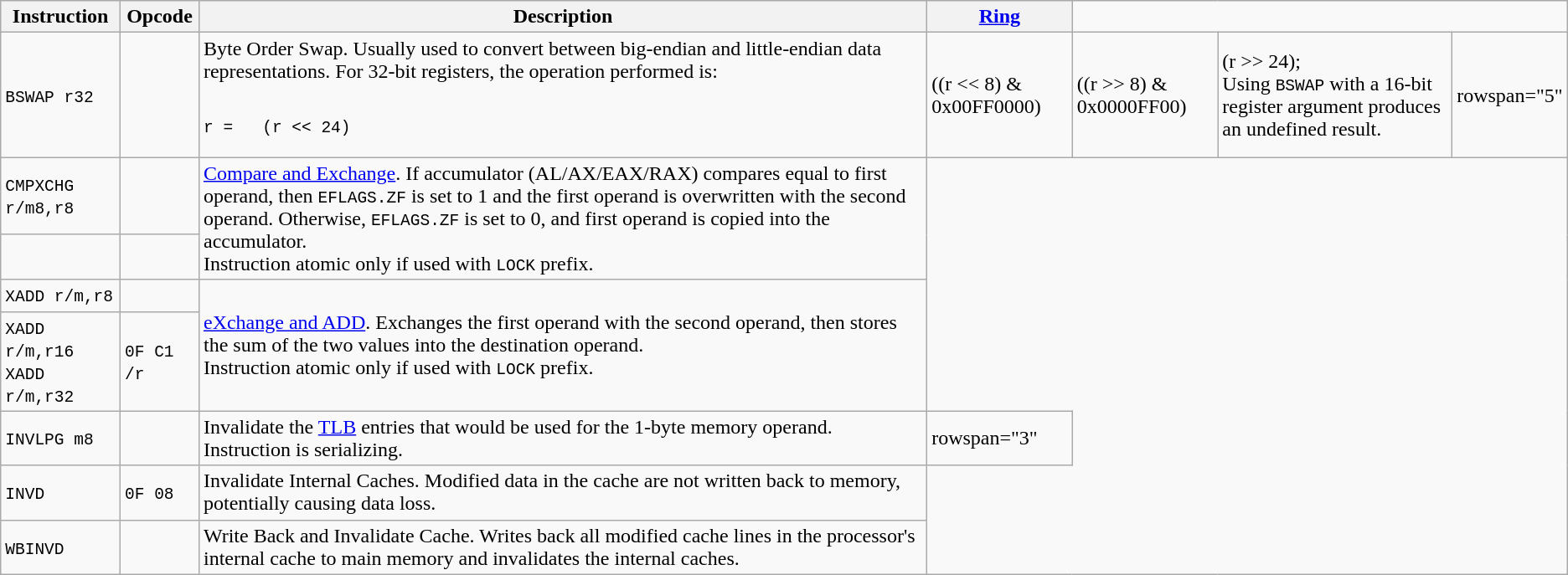<table class="wikitable sortable">
<tr>
<th>Instruction</th>
<th>Opcode</th>
<th>Description</th>
<th><a href='#'>Ring</a></th>
</tr>
<tr>
<td><code>BSWAP r32</code></td>
<td></td>
<td>Byte Order Swap. Usually used to convert between big-endian and little-endian data representations. For 32-bit registers, the operation performed is:<pre><br>r =   (r << 24)</td>
<td>((r << 8) & 0x00FF0000)</td>
<td>((r >> 8) & 0x0000FF00)</td>
<td>(r >> 24);</pre><br>Using <code>BSWAP</code> with a 16-bit register argument produces an undefined result.</td>
<td>rowspan="5" </td>
</tr>
<tr>
<td><code>CMPXCHG r/m8,r8</code></td>
<td></td>
<td rowspan="2"><a href='#'>Compare and Exchange</a>. If accumulator (AL/AX/EAX/RAX) compares equal to first operand, then <code>EFLAGS.ZF</code> is set to 1 and the first operand is overwritten with the second operand. Otherwise, <code>EFLAGS.ZF</code> is set to 0, and first operand is copied into the accumulator.<br>Instruction atomic only if used with <code>LOCK</code> prefix.</td>
</tr>
<tr>
<td><br></td>
<td></td>
</tr>
<tr>
<td><code>XADD r/m,r8</code></td>
<td></td>
<td rowspan="2"><a href='#'>eXchange and ADD</a>. Exchanges the first operand with the second operand, then stores the sum of the two values into the destination operand.<br>Instruction atomic only if used with <code>LOCK</code> prefix.</td>
</tr>
<tr>
<td><code>XADD r/m,r16</code><br><code>XADD r/m,r32</code></td>
<td><code>0F C1 /r</code></td>
</tr>
<tr>
<td><code>INVLPG m8</code></td>
<td></td>
<td>Invalidate the <a href='#'>TLB</a> entries that would be used for the 1-byte memory operand.<br>Instruction is serializing.</td>
<td>rowspan="3" </td>
</tr>
<tr>
<td><code>INVD</code></td>
<td><code>0F 08</code></td>
<td>Invalidate Internal Caches. Modified data in the cache are not written back to memory, potentially causing data loss.</td>
</tr>
<tr>
<td><code>WBINVD</code></td>
<td></td>
<td>Write Back and Invalidate Cache. Writes back all modified cache lines in the processor's internal cache to main memory and invalidates the internal caches.</td>
</tr>
</table>
